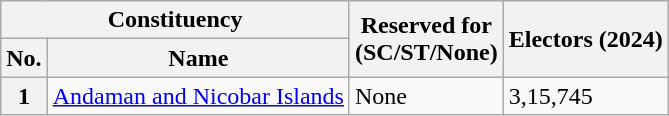<table class="wikitable sortable">
<tr>
<th scope=colgroup colspan="2">Constituency</th>
<th scope=col rowspan=2>Reserved for<br>(SC/ST/None)</th>
<th rowspan="2">Electors (2024)</th>
</tr>
<tr>
<th scope=col>No.</th>
<th scope=col>Name</th>
</tr>
<tr>
<th scope=row>1</th>
<td><a href='#'>Andaman and Nicobar Islands</a></td>
<td>None</td>
<td>3,15,745</td>
</tr>
</table>
